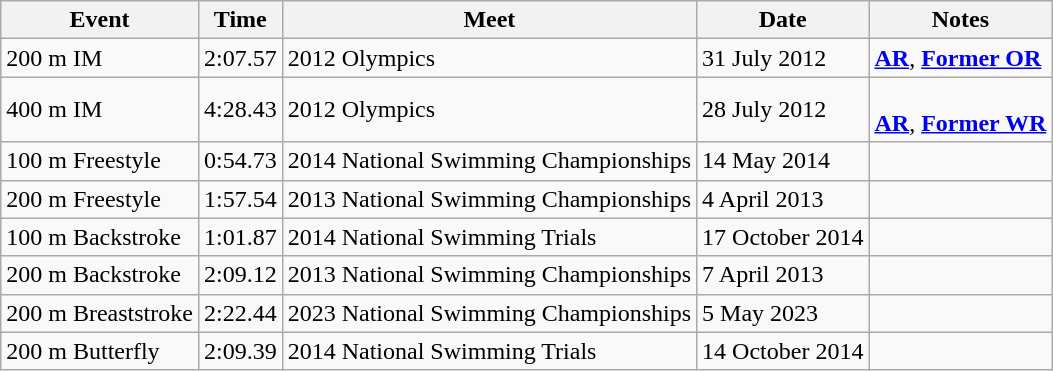<table class="wikitable">
<tr>
<th>Event</th>
<th>Time</th>
<th>Meet</th>
<th>Date</th>
<th>Notes</th>
</tr>
<tr>
<td>200 m IM</td>
<td>2:07.57</td>
<td>2012 Olympics</td>
<td>31 July 2012</td>
<td><strong><a href='#'>AR</a></strong>, <strong><a href='#'>Former OR</a></strong></td>
</tr>
<tr>
<td>400 m IM</td>
<td>4:28.43</td>
<td>2012 Olympics</td>
<td>28 July 2012</td>
<td><br><strong><a href='#'>AR</a></strong>, <strong><a href='#'>Former WR</a></strong></td>
</tr>
<tr>
<td>100 m Freestyle</td>
<td>0:54.73</td>
<td>2014 National Swimming Championships</td>
<td>14 May 2014</td>
<td></td>
</tr>
<tr>
<td>200 m Freestyle</td>
<td>1:57.54</td>
<td>2013 National Swimming Championships</td>
<td>4 April 2013</td>
<td></td>
</tr>
<tr>
<td>100 m Backstroke</td>
<td>1:01.87</td>
<td>2014 National Swimming Trials</td>
<td>17 October 2014</td>
<td></td>
</tr>
<tr>
<td>200 m Backstroke</td>
<td>2:09.12</td>
<td>2013 National Swimming Championships</td>
<td>7 April 2013</td>
<td></td>
</tr>
<tr>
<td>200 m Breaststroke</td>
<td>2:22.44</td>
<td>2023 National Swimming Championships</td>
<td>5 May 2023</td>
<td></td>
</tr>
<tr>
<td>200 m Butterfly</td>
<td>2:09.39</td>
<td>2014 National Swimming Trials</td>
<td>14 October 2014</td>
<td></td>
</tr>
</table>
